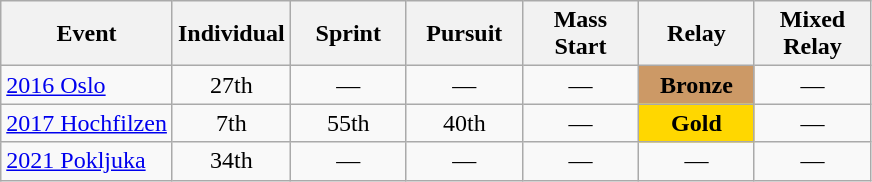<table class="wikitable" style="text-align: center;">
<tr ">
<th>Event</th>
<th style="text-align:center; width:70px;">Individual</th>
<th style="text-align:center; width:70px;">Sprint</th>
<th style="text-align:center; width:70px;">Pursuit</th>
<th style="text-align:center; width:70px;">Mass Start</th>
<th style="text-align:center; width:70px;">Relay</th>
<th style="text-align:center; width:70px;">Mixed Relay</th>
</tr>
<tr>
<td align=left> <a href='#'>2016 Oslo</a></td>
<td>27th</td>
<td>—</td>
<td>—</td>
<td>—</td>
<td style="background:#cc9966;"><strong>Bronze</strong></td>
<td>—</td>
</tr>
<tr>
<td align=left> <a href='#'>2017 Hochfilzen</a></td>
<td>7th</td>
<td>55th</td>
<td>40th</td>
<td>—</td>
<td style="background:gold;"><strong>Gold</strong></td>
<td>—</td>
</tr>
<tr>
<td align=left> <a href='#'>2021 Pokljuka</a></td>
<td>34th</td>
<td>—</td>
<td>—</td>
<td>—</td>
<td>—</td>
<td>—</td>
</tr>
</table>
